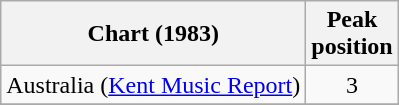<table class="wikitable sortable">
<tr>
<th>Chart (1983)</th>
<th>Peak<br>position</th>
</tr>
<tr>
<td>Australia (<a href='#'>Kent Music Report</a>)</td>
<td style="text-align: center">3</td>
</tr>
<tr>
</tr>
<tr>
</tr>
<tr>
</tr>
<tr>
</tr>
</table>
